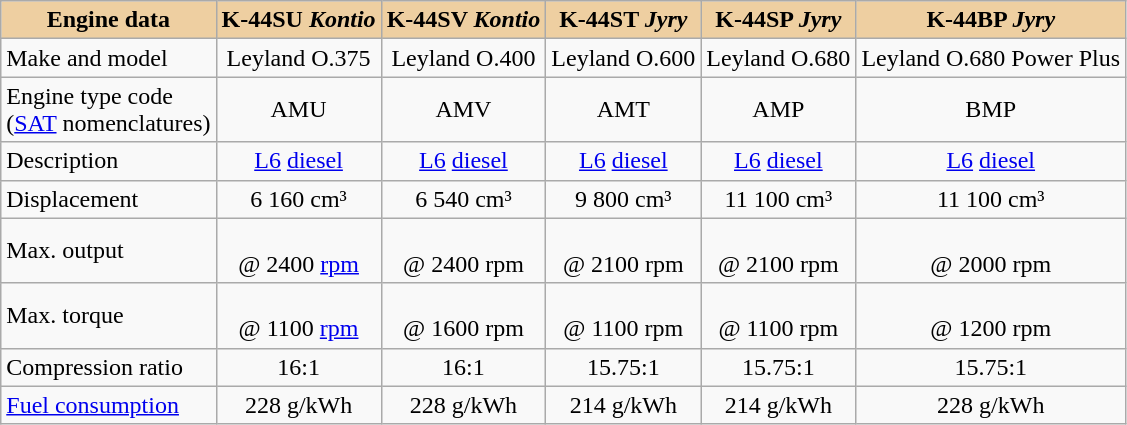<table class="wikitable">
<tr>
<th align="center" style="background:#EECFA1">Engine data</th>
<th style="background:#EECFA1">K-44SU <em>Kontio</em></th>
<th style="background:#EECFA1">K-44SV <em>Kontio</em></th>
<th style="background:#EECFA1">K-44ST <em>Jyry</em></th>
<th style="background:#EECFA1">K-44SP <em>Jyry</em></th>
<th style="background:#EECFA1">K-44BP <em>Jyry</em></th>
</tr>
<tr>
<td align="left">Make and model</td>
<td align="center">Leyland O.375</td>
<td align="center">Leyland O.400</td>
<td align="center">Leyland O.600</td>
<td align="center">Leyland O.680</td>
<td align="center">Leyland O.680 Power Plus</td>
</tr>
<tr>
<td align="left">Engine type code <br>(<a href='#'>SAT</a> nomenclatures)</td>
<td align="center">AMU</td>
<td align="center">AMV</td>
<td align="center">AMT</td>
<td align="center">AMP</td>
<td align="center">BMP</td>
</tr>
<tr>
<td align="left">Description</td>
<td align="center"><a href='#'>L6</a> <a href='#'>diesel</a></td>
<td align="center"><a href='#'>L6</a> <a href='#'>diesel</a></td>
<td align="center"><a href='#'>L6</a> <a href='#'>diesel</a></td>
<td align="center"><a href='#'>L6</a> <a href='#'>diesel</a></td>
<td align="center"><a href='#'>L6</a> <a href='#'>diesel</a></td>
</tr>
<tr>
<td align="left">Displacement</td>
<td align="center">6 160 cm³</td>
<td align="center">6 540 cm³</td>
<td align="center">9 800 cm³</td>
<td align="center">11 100 cm³</td>
<td align="center">11 100 cm³</td>
</tr>
<tr>
<td align="left">Max. output</td>
<td align="center"> <br>@ 2400 <a href='#'>rpm</a></td>
<td align="center"> <br>@ 2400 rpm</td>
<td align="center"> <br>@ 2100 rpm</td>
<td align="center"> <br>@ 2100 rpm</td>
<td align="center"> <br>@ 2000 rpm</td>
</tr>
<tr>
<td align="left">Max. torque</td>
<td align="center"> <br>@ 1100 <a href='#'>rpm</a></td>
<td align="center"> <br>@ 1600 rpm</td>
<td align="center"> <br>@ 1100 rpm</td>
<td align="center"> <br>@ 1100 rpm</td>
<td align="center"> <br>@ 1200 rpm</td>
</tr>
<tr>
<td align="left">Compression ratio</td>
<td align="center">16:1</td>
<td align="center">16:1</td>
<td align="center">15.75:1</td>
<td align="center">15.75:1</td>
<td align="center">15.75:1</td>
</tr>
<tr>
<td align="left"><a href='#'>Fuel consumption</a></td>
<td align="center">228 g/kWh</td>
<td align="center">228 g/kWh</td>
<td align="center">214 g/kWh</td>
<td align="center">214 g/kWh</td>
<td align="center">228 g/kWh</td>
</tr>
</table>
